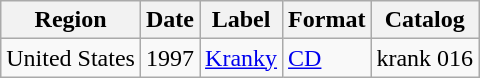<table class="wikitable">
<tr>
<th>Region</th>
<th>Date</th>
<th>Label</th>
<th>Format</th>
<th>Catalog</th>
</tr>
<tr>
<td>United States</td>
<td>1997</td>
<td><a href='#'>Kranky</a></td>
<td><a href='#'>CD</a></td>
<td>krank 016</td>
</tr>
</table>
